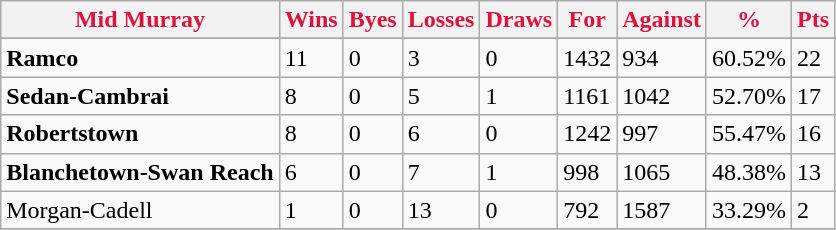<table class="wikitable">
<tr>
<th style="color:crimson">Mid Murray</th>
<th style="color:crimson">Wins</th>
<th style="color:crimson">Byes</th>
<th style="color:crimson">Losses</th>
<th style="color:crimson">Draws</th>
<th style="color:crimson">For</th>
<th style="color:crimson">Against</th>
<th style="color:crimson">%</th>
<th style="color:crimson">Pts</th>
</tr>
<tr>
</tr>
<tr>
</tr>
<tr>
<td><strong>	Ramco	</strong></td>
<td>11</td>
<td>0</td>
<td>3</td>
<td>0</td>
<td>1432</td>
<td>934</td>
<td>60.52%</td>
<td>22</td>
</tr>
<tr>
<td><strong>	Sedan-Cambrai	</strong></td>
<td>8</td>
<td>0</td>
<td>5</td>
<td>1</td>
<td>1161</td>
<td>1042</td>
<td>52.70%</td>
<td>17</td>
</tr>
<tr>
<td><strong>	Robertstown	</strong></td>
<td>8</td>
<td>0</td>
<td>6</td>
<td>0</td>
<td>1242</td>
<td>997</td>
<td>55.47%</td>
<td>16</td>
</tr>
<tr>
<td><strong>	Blanchetown-Swan Reach	</strong></td>
<td>6</td>
<td>0</td>
<td>7</td>
<td>1</td>
<td>998</td>
<td>1065</td>
<td>48.38%</td>
<td>13</td>
</tr>
<tr>
<td>Morgan-Cadell</td>
<td>1</td>
<td>0</td>
<td>13</td>
<td>0</td>
<td>792</td>
<td>1587</td>
<td>33.29%</td>
<td>2</td>
</tr>
<tr>
</tr>
</table>
